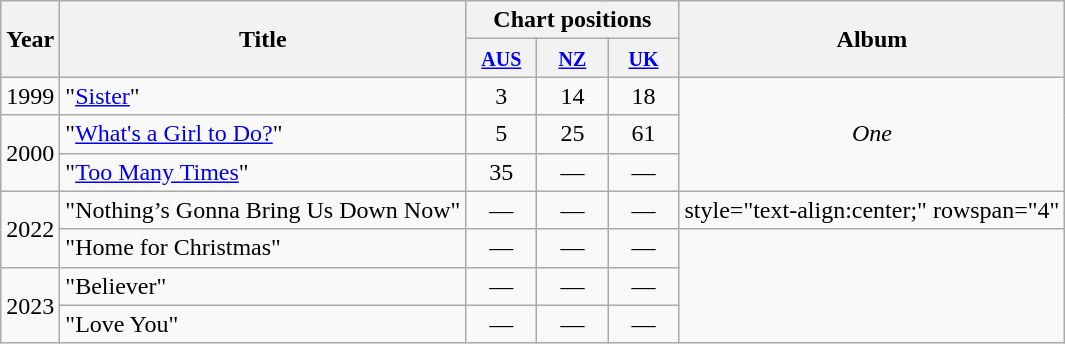<table class="wikitable">
<tr>
<th rowspan="2">Year</th>
<th rowspan="2">Title</th>
<th colspan="3">Chart positions</th>
<th rowspan="2">Album</th>
</tr>
<tr>
<th style="width:40px;"><small><a href='#'>AUS</a></small><br></th>
<th style="width:40px;"><small><a href='#'>NZ</a></small><br></th>
<th style="width:40px;"><small><a href='#'>UK</a></small><br></th>
</tr>
<tr>
<td style="text-align:center;">1999</td>
<td align="left">"<a href='#'>Sister</a>"</td>
<td style="text-align:center;">3</td>
<td style="text-align:center;">14</td>
<td style="text-align:center;">18</td>
<td style="text-align:center;" rowspan="3"><em>One</em></td>
</tr>
<tr>
<td style="text-align:center;" rowspan="2">2000</td>
<td align="left">"<a href='#'>What's a Girl to Do?</a>"</td>
<td style="text-align:center;">5</td>
<td style="text-align:center;">25</td>
<td style="text-align:center;">61</td>
</tr>
<tr>
<td align="left">"<a href='#'>Too Many Times</a>"</td>
<td style="text-align:center;">35</td>
<td style="text-align:center;">—</td>
<td style="text-align:center;">—</td>
</tr>
<tr>
<td style="text-align:center;" rowspan="2">2022</td>
<td>"Nothing’s Gonna Bring Us Down Now"</td>
<td style="text-align:center;">—</td>
<td style="text-align:center;">—</td>
<td style="text-align:center;">—</td>
<td>style="text-align:center;" rowspan="4"</td>
</tr>
<tr>
<td>"Home for Christmas"</td>
<td style="text-align:center;">—</td>
<td style="text-align:center;">—</td>
<td style="text-align:center;">—</td>
</tr>
<tr>
<td style="text-align:center;" rowspan="2">2023</td>
<td>"Believer"</td>
<td style="text-align:center;">—</td>
<td style="text-align:center;">—</td>
<td style="text-align:center;">—</td>
</tr>
<tr>
<td>"Love You"</td>
<td style="text-align:center;">—</td>
<td style="text-align:center;">—</td>
<td style="text-align:center;">—</td>
</tr>
</table>
